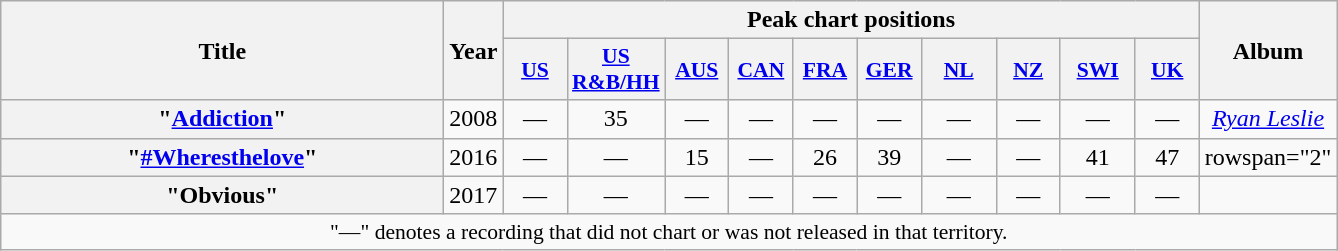<table class="wikitable plainrowheaders" style="text-align:center;">
<tr>
<th scope="col" rowspan="2" style="width:18em;">Title</th>
<th scope="col" rowspan="2">Year</th>
<th scope="col" colspan="10">Peak chart positions</th>
<th scope="col" rowspan="2">Album</th>
</tr>
<tr>
<th scope="col" style="width:2.5em;font-size:90%;"><a href='#'>US</a><br></th>
<th scope="col" style="width:2.5em;font-size:90%;"><a href='#'>US<br>R&B/HH</a><br></th>
<th scope="col" style="width:2.5em;font-size:90%;"><a href='#'>AUS</a><br></th>
<th scope="col" style="width:2.5em;font-size:90%;"><a href='#'>CAN</a><br></th>
<th scope="col" style="width:2.5em;font-size:90%;"><a href='#'>FRA</a><br></th>
<th scope="col" style="width:2.5em;font-size:90%;"><a href='#'>GER</a><br></th>
<th scope="col" style="width:3em;font-size:90%;"><a href='#'>NL</a><br></th>
<th scope="col" style="width:2.5em;font-size:90%;"><a href='#'>NZ</a><br></th>
<th scope="col" style="width:3em;font-size:90%;"><a href='#'>SWI</a><br></th>
<th scope="col" style="width:2.5em;font-size:90%;"><a href='#'>UK</a><br></th>
</tr>
<tr>
<th scope="row">"<a href='#'>Addiction</a>"<br></th>
<td>2008</td>
<td>—</td>
<td>35</td>
<td>—</td>
<td>—</td>
<td>—</td>
<td>—</td>
<td>—</td>
<td>—</td>
<td>—</td>
<td>—</td>
<td><em><a href='#'>Ryan Leslie</a></em></td>
</tr>
<tr>
<th scope="row">"<a href='#'>#Wheresthelove</a>"<br></th>
<td>2016</td>
<td>—</td>
<td>—</td>
<td>15</td>
<td>—</td>
<td>26</td>
<td>39</td>
<td>—</td>
<td>—</td>
<td>41</td>
<td>47</td>
<td>rowspan="2" </td>
</tr>
<tr>
<th scope="row">"Obvious"<br></th>
<td>2017</td>
<td>—</td>
<td>—</td>
<td>—</td>
<td>—</td>
<td>—</td>
<td>—</td>
<td>—</td>
<td>—</td>
<td>—</td>
<td>—</td>
</tr>
<tr>
<td colspan="14" style="font-size:90%">"—" denotes a recording that did not chart or was not released in that territory.</td>
</tr>
</table>
